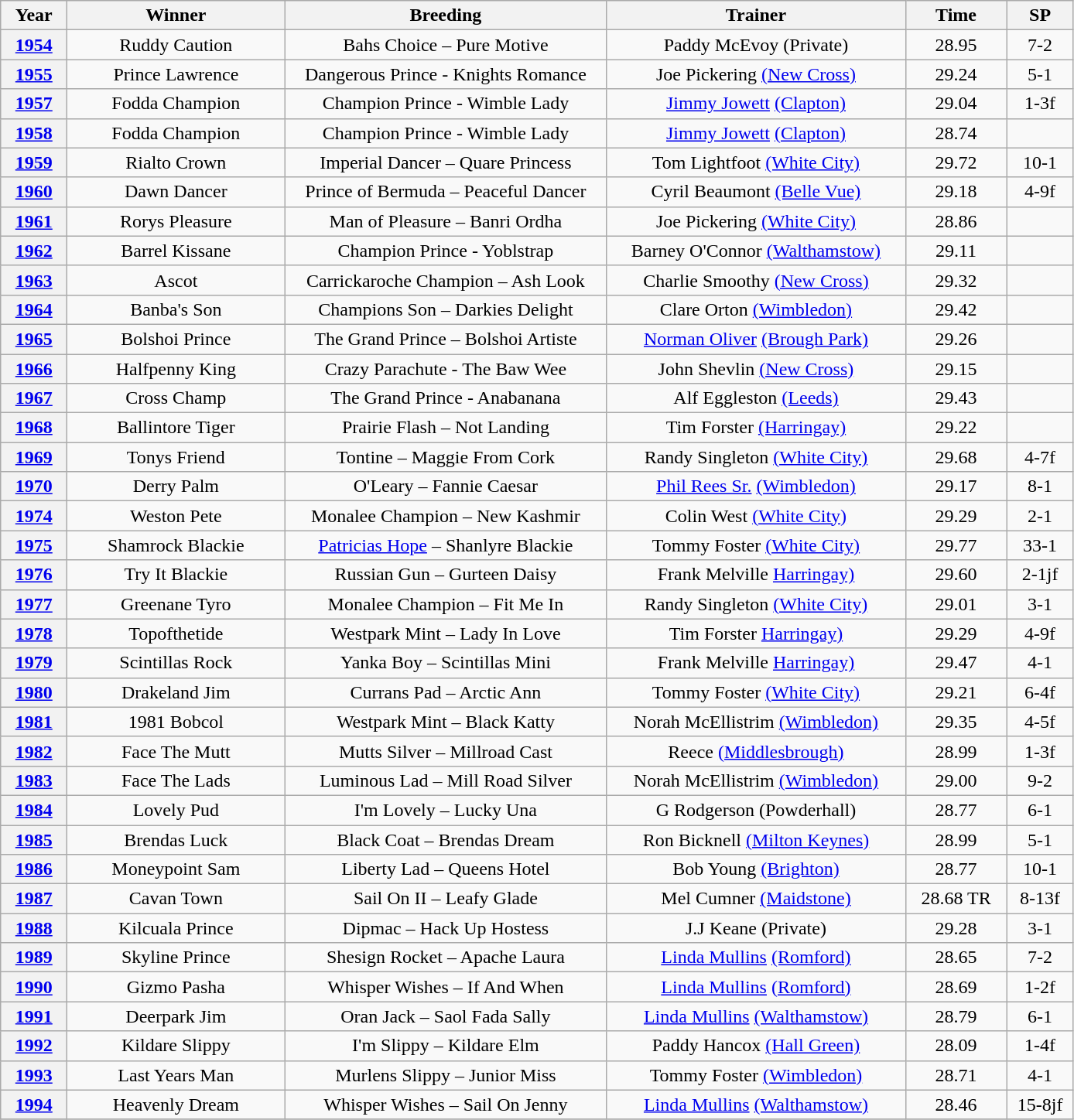<table class="wikitable" style="text-align:center">
<tr>
<th width=50>Year</th>
<th width=180>Winner</th>
<th width=270>Breeding</th>
<th width=250>Trainer</th>
<th width=80>Time</th>
<th width=50>SP</th>
</tr>
<tr>
<th><a href='#'>1954</a></th>
<td>Ruddy Caution</td>
<td>Bahs Choice – Pure Motive</td>
<td>Paddy McEvoy (Private)</td>
<td>28.95</td>
<td>7-2</td>
</tr>
<tr>
<th><a href='#'>1955</a></th>
<td>Prince Lawrence</td>
<td>Dangerous Prince - Knights Romance</td>
<td>Joe Pickering <a href='#'>(New Cross)</a></td>
<td>29.24</td>
<td>5-1</td>
</tr>
<tr>
<th><a href='#'>1957</a></th>
<td>Fodda Champion</td>
<td>Champion Prince - Wimble Lady</td>
<td><a href='#'>Jimmy Jowett</a> <a href='#'>(Clapton)</a></td>
<td>29.04</td>
<td>1-3f</td>
</tr>
<tr>
<th><a href='#'>1958</a></th>
<td>Fodda Champion</td>
<td>Champion Prince - Wimble Lady</td>
<td><a href='#'>Jimmy Jowett</a> <a href='#'>(Clapton)</a></td>
<td>28.74</td>
<td></td>
</tr>
<tr>
<th><a href='#'>1959</a></th>
<td>Rialto Crown</td>
<td>Imperial Dancer – Quare Princess</td>
<td>Tom Lightfoot <a href='#'>(White City)</a></td>
<td>29.72</td>
<td>10-1</td>
</tr>
<tr>
<th><a href='#'>1960</a></th>
<td>Dawn Dancer</td>
<td>Prince of Bermuda – Peaceful Dancer</td>
<td>Cyril Beaumont <a href='#'>(Belle Vue)</a></td>
<td>29.18</td>
<td>4-9f</td>
</tr>
<tr>
<th><a href='#'>1961</a></th>
<td>Rorys Pleasure</td>
<td>Man of Pleasure – Banri Ordha</td>
<td>Joe Pickering <a href='#'>(White City)</a></td>
<td>28.86</td>
<td></td>
</tr>
<tr>
<th><a href='#'>1962</a></th>
<td>Barrel Kissane</td>
<td>Champion Prince - Yoblstrap</td>
<td>Barney O'Connor <a href='#'>(Walthamstow)</a></td>
<td>29.11</td>
<td></td>
</tr>
<tr>
<th><a href='#'>1963</a></th>
<td>Ascot</td>
<td>Carrickaroche Champion – Ash Look</td>
<td>Charlie Smoothy <a href='#'>(New Cross)</a></td>
<td>29.32</td>
<td></td>
</tr>
<tr>
<th><a href='#'>1964</a></th>
<td>Banba's Son</td>
<td>Champions Son – Darkies Delight</td>
<td>Clare Orton <a href='#'>(Wimbledon)</a></td>
<td>29.42</td>
<td></td>
</tr>
<tr>
<th><a href='#'>1965</a></th>
<td>Bolshoi Prince</td>
<td>The Grand Prince – Bolshoi Artiste</td>
<td><a href='#'>Norman Oliver</a> <a href='#'>(Brough Park)</a></td>
<td>29.26</td>
<td></td>
</tr>
<tr>
<th><a href='#'>1966</a></th>
<td>Halfpenny King</td>
<td>Crazy Parachute - The Baw Wee</td>
<td>John Shevlin <a href='#'>(New Cross)</a></td>
<td>29.15</td>
<td></td>
</tr>
<tr>
<th><a href='#'>1967</a></th>
<td>Cross Champ</td>
<td>The Grand Prince - Anabanana</td>
<td>Alf Eggleston <a href='#'>(Leeds)</a></td>
<td>29.43</td>
<td></td>
</tr>
<tr>
<th><a href='#'>1968</a></th>
<td>Ballintore Tiger</td>
<td>Prairie Flash – Not Landing</td>
<td>Tim Forster <a href='#'>(Harringay)</a></td>
<td>29.22</td>
<td 4-11f></td>
</tr>
<tr>
<th><a href='#'>1969</a></th>
<td>Tonys Friend</td>
<td>Tontine – Maggie From Cork</td>
<td>Randy Singleton <a href='#'>(White City)</a></td>
<td>29.68</td>
<td>4-7f</td>
</tr>
<tr>
<th><a href='#'>1970</a></th>
<td>Derry Palm</td>
<td>O'Leary – Fannie Caesar</td>
<td><a href='#'>Phil Rees Sr.</a> <a href='#'>(Wimbledon)</a></td>
<td>29.17</td>
<td>8-1</td>
</tr>
<tr>
<th><a href='#'>1974</a></th>
<td>Weston Pete</td>
<td>Monalee Champion – New Kashmir</td>
<td>Colin West <a href='#'>(White City)</a></td>
<td>29.29</td>
<td>2-1</td>
</tr>
<tr>
<th><a href='#'>1975</a></th>
<td>Shamrock Blackie</td>
<td><a href='#'>Patricias Hope</a> – Shanlyre Blackie</td>
<td>Tommy Foster <a href='#'>(White City)</a></td>
<td>29.77</td>
<td>33-1</td>
</tr>
<tr>
<th><a href='#'>1976</a></th>
<td>Try It Blackie</td>
<td>Russian Gun – Gurteen Daisy</td>
<td>Frank Melville <a href='#'>Harringay)</a></td>
<td>29.60</td>
<td>2-1jf</td>
</tr>
<tr>
<th><a href='#'>1977</a></th>
<td>Greenane Tyro</td>
<td>Monalee Champion – Fit Me In</td>
<td>Randy Singleton <a href='#'>(White City)</a></td>
<td>29.01</td>
<td>3-1</td>
</tr>
<tr>
<th><a href='#'>1978</a></th>
<td>Topofthetide</td>
<td>Westpark Mint – Lady In Love</td>
<td>Tim Forster <a href='#'>Harringay)</a></td>
<td>29.29</td>
<td>4-9f</td>
</tr>
<tr>
<th><a href='#'>1979</a></th>
<td>Scintillas Rock</td>
<td>Yanka Boy – Scintillas Mini</td>
<td>Frank Melville <a href='#'>Harringay)</a></td>
<td>29.47</td>
<td>4-1</td>
</tr>
<tr>
<th><a href='#'>1980</a></th>
<td>Drakeland Jim</td>
<td>Currans Pad – Arctic Ann</td>
<td>Tommy Foster <a href='#'>(White City)</a></td>
<td>29.21</td>
<td>6-4f</td>
</tr>
<tr>
<th><a href='#'>1981</a></th>
<td>1981	Bobcol</td>
<td>Westpark Mint – Black Katty</td>
<td>Norah McEllistrim <a href='#'>(Wimbledon)</a></td>
<td>29.35</td>
<td>4-5f</td>
</tr>
<tr>
<th><a href='#'>1982</a></th>
<td>Face The Mutt</td>
<td>Mutts Silver – Millroad Cast</td>
<td>Reece <a href='#'>(Middlesbrough)</a></td>
<td>28.99</td>
<td>1-3f</td>
</tr>
<tr>
<th><a href='#'>1983</a></th>
<td>Face The Lads</td>
<td>Luminous Lad – Mill Road Silver</td>
<td>Norah McEllistrim <a href='#'>(Wimbledon)</a></td>
<td>29.00</td>
<td>9-2</td>
</tr>
<tr>
<th><a href='#'>1984</a></th>
<td>Lovely Pud</td>
<td>I'm Lovely – Lucky Una</td>
<td>G Rodgerson (Powderhall)</td>
<td>28.77</td>
<td>6-1</td>
</tr>
<tr>
<th><a href='#'>1985</a></th>
<td>Brendas Luck</td>
<td>Black Coat – Brendas Dream</td>
<td>Ron Bicknell <a href='#'>(Milton Keynes)</a></td>
<td>28.99</td>
<td>5-1</td>
</tr>
<tr>
<th><a href='#'>1986</a></th>
<td>Moneypoint Sam</td>
<td>Liberty Lad – Queens Hotel</td>
<td>Bob Young <a href='#'>(Brighton)</a></td>
<td>28.77</td>
<td>10-1</td>
</tr>
<tr>
<th><a href='#'>1987</a></th>
<td>Cavan Town</td>
<td>Sail On II – Leafy Glade</td>
<td>Mel Cumner <a href='#'>(Maidstone)</a></td>
<td>28.68 TR</td>
<td>8-13f</td>
</tr>
<tr>
<th><a href='#'>1988</a></th>
<td>Kilcuala Prince</td>
<td>Dipmac – Hack Up Hostess</td>
<td>J.J Keane (Private)</td>
<td>29.28</td>
<td>3-1</td>
</tr>
<tr>
<th><a href='#'>1989</a></th>
<td>Skyline Prince</td>
<td>Shesign Rocket – Apache Laura</td>
<td><a href='#'>Linda Mullins</a> <a href='#'>(Romford)</a></td>
<td>28.65</td>
<td>7-2</td>
</tr>
<tr>
<th><a href='#'>1990</a></th>
<td>Gizmo Pasha</td>
<td>Whisper Wishes – If And When</td>
<td><a href='#'>Linda Mullins</a> <a href='#'>(Romford)</a></td>
<td>28.69</td>
<td>1-2f</td>
</tr>
<tr>
<th><a href='#'>1991</a></th>
<td>Deerpark Jim</td>
<td>Oran Jack – Saol Fada Sally</td>
<td><a href='#'>Linda Mullins</a> <a href='#'>(Walthamstow)</a></td>
<td>28.79</td>
<td>6-1</td>
</tr>
<tr>
<th><a href='#'>1992</a></th>
<td>Kildare Slippy</td>
<td>I'm Slippy – Kildare Elm</td>
<td>Paddy Hancox <a href='#'>(Hall Green)</a></td>
<td>28.09</td>
<td>1-4f</td>
</tr>
<tr>
<th><a href='#'>1993</a></th>
<td>Last Years Man</td>
<td>Murlens Slippy – Junior Miss</td>
<td>Tommy Foster <a href='#'>(Wimbledon)</a></td>
<td>28.71</td>
<td>4-1</td>
</tr>
<tr>
<th><a href='#'>1994</a></th>
<td>Heavenly Dream</td>
<td>Whisper Wishes – Sail On Jenny</td>
<td><a href='#'>Linda Mullins</a> <a href='#'>(Walthamstow)</a></td>
<td>28.46</td>
<td>15-8jf</td>
</tr>
<tr>
</tr>
</table>
